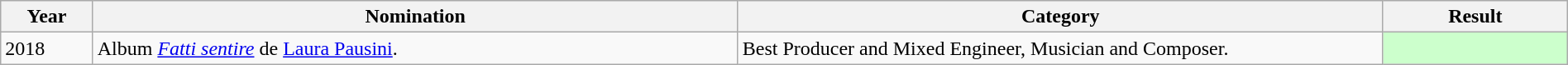<table class="wikitable" width="100%">
<tr>
<th width="5%">Year</th>
<th width="35%">Nomination</th>
<th width="35%">Category</th>
<th width="10%">Result</th>
</tr>
<tr>
<td>2018</td>
<td>Album <em><a href='#'>Fatti sentire</a></em> de <a href='#'>Laura Pausini</a>.</td>
<td>Best Producer and Mixed Engineer, Musician and Composer.</td>
<td style="background-color:#CFC"></td>
</tr>
</table>
